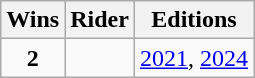<table class="wikitable">
<tr>
<th>Wins</th>
<th>Rider</th>
<th>Editions</th>
</tr>
<tr>
<td align=center><strong>2</strong></td>
<td><em></em></td>
<td><a href='#'>2021</a>, <a href='#'>2024</a></td>
</tr>
</table>
